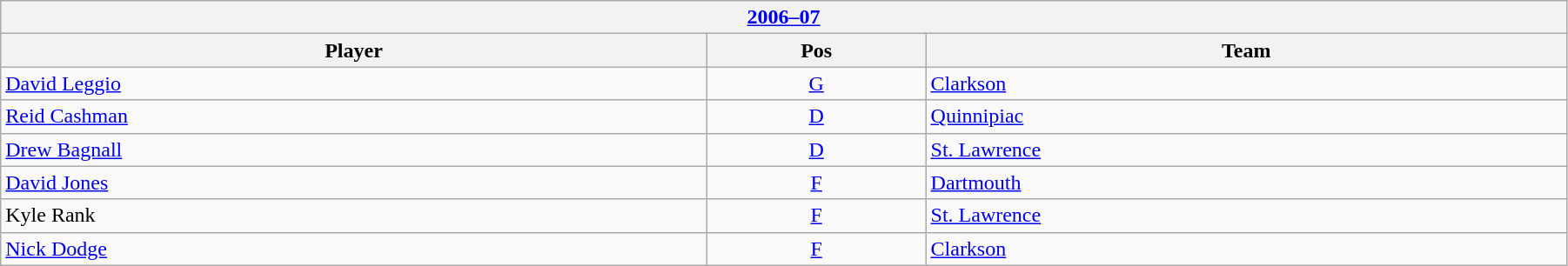<table class="wikitable" width=95%>
<tr>
<th colspan=3><a href='#'>2006–07</a></th>
</tr>
<tr>
<th>Player</th>
<th>Pos</th>
<th>Team</th>
</tr>
<tr>
<td><a href='#'>David Leggio</a></td>
<td align=center><a href='#'>G</a></td>
<td><a href='#'>Clarkson</a></td>
</tr>
<tr>
<td><a href='#'>Reid Cashman</a></td>
<td align=center><a href='#'>D</a></td>
<td><a href='#'>Quinnipiac</a></td>
</tr>
<tr>
<td><a href='#'>Drew Bagnall</a></td>
<td align=center><a href='#'>D</a></td>
<td><a href='#'>St. Lawrence</a></td>
</tr>
<tr>
<td><a href='#'>David Jones</a></td>
<td align=center><a href='#'>F</a></td>
<td><a href='#'>Dartmouth</a></td>
</tr>
<tr>
<td>Kyle Rank</td>
<td align=center><a href='#'>F</a></td>
<td><a href='#'>St. Lawrence</a></td>
</tr>
<tr>
<td><a href='#'>Nick Dodge</a></td>
<td align=center><a href='#'>F</a></td>
<td><a href='#'>Clarkson</a></td>
</tr>
</table>
